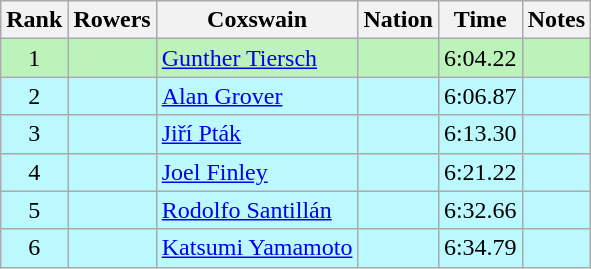<table class="wikitable sortable" style="text-align:center">
<tr>
<th>Rank</th>
<th>Rowers</th>
<th>Coxswain</th>
<th>Nation</th>
<th>Time</th>
<th>Notes</th>
</tr>
<tr bgcolor=bbf3bb>
<td>1</td>
<td align=left></td>
<td align=left><a href='#'>Gunther Tiersch</a></td>
<td align=left></td>
<td>6:04.22</td>
<td></td>
</tr>
<tr bgcolor=bbf9ff>
<td>2</td>
<td align=left></td>
<td align=left><a href='#'>Alan Grover</a></td>
<td align=left></td>
<td>6:06.87</td>
<td></td>
</tr>
<tr bgcolor=bbf9ff>
<td>3</td>
<td align=left></td>
<td align=left><a href='#'>Jiří Pták</a></td>
<td align=left></td>
<td>6:13.30</td>
<td></td>
</tr>
<tr bgcolor=bbf9ff>
<td>4</td>
<td align=left></td>
<td align=left><a href='#'>Joel Finley</a></td>
<td align=left></td>
<td>6:21.22</td>
<td></td>
</tr>
<tr bgcolor=bbf9ff>
<td>5</td>
<td align=left></td>
<td align=left><a href='#'>Rodolfo Santillán</a></td>
<td align=left></td>
<td>6:32.66</td>
<td></td>
</tr>
<tr bgcolor=bbf9ff>
<td>6</td>
<td align=left></td>
<td align=left><a href='#'>Katsumi Yamamoto</a></td>
<td align=left></td>
<td>6:34.79</td>
<td></td>
</tr>
</table>
